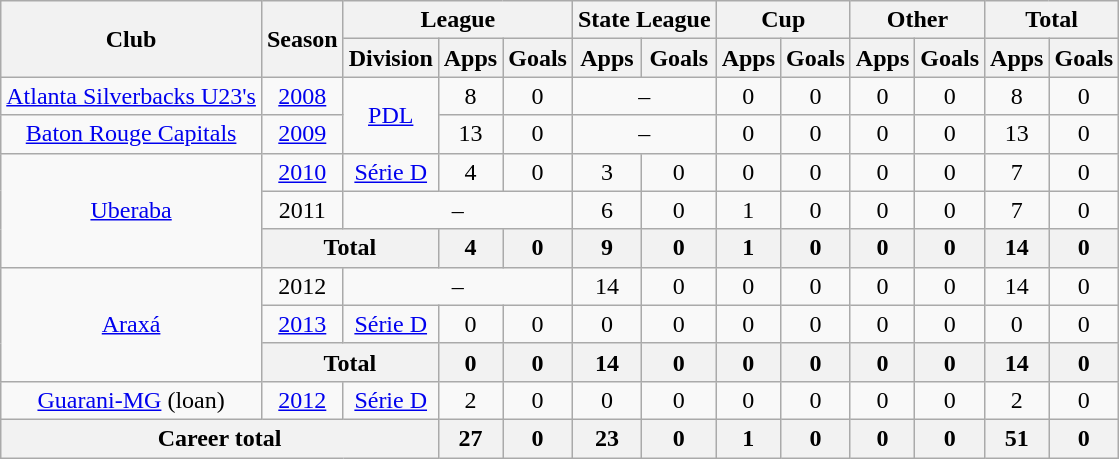<table class="wikitable" style="text-align: center">
<tr>
<th rowspan="2">Club</th>
<th rowspan="2">Season</th>
<th colspan="3">League</th>
<th colspan="2">State League</th>
<th colspan="2">Cup</th>
<th colspan="2">Other</th>
<th colspan="2">Total</th>
</tr>
<tr>
<th>Division</th>
<th>Apps</th>
<th>Goals</th>
<th>Apps</th>
<th>Goals</th>
<th>Apps</th>
<th>Goals</th>
<th>Apps</th>
<th>Goals</th>
<th>Apps</th>
<th>Goals</th>
</tr>
<tr>
<td><a href='#'>Atlanta Silverbacks U23's</a></td>
<td><a href='#'>2008</a></td>
<td rowspan="2"><a href='#'>PDL</a></td>
<td>8</td>
<td>0</td>
<td colspan="2">–</td>
<td>0</td>
<td>0</td>
<td>0</td>
<td>0</td>
<td>8</td>
<td>0</td>
</tr>
<tr>
<td><a href='#'>Baton Rouge Capitals</a></td>
<td><a href='#'>2009</a></td>
<td>13</td>
<td>0</td>
<td colspan="2">–</td>
<td>0</td>
<td>0</td>
<td>0</td>
<td>0</td>
<td>13</td>
<td>0</td>
</tr>
<tr>
<td rowspan="3"><a href='#'>Uberaba</a></td>
<td><a href='#'>2010</a></td>
<td><a href='#'>Série D</a></td>
<td>4</td>
<td>0</td>
<td>3</td>
<td>0</td>
<td>0</td>
<td>0</td>
<td>0</td>
<td>0</td>
<td>7</td>
<td>0</td>
</tr>
<tr>
<td>2011</td>
<td colspan="3">–</td>
<td>6</td>
<td>0</td>
<td>1</td>
<td>0</td>
<td>0</td>
<td>0</td>
<td>7</td>
<td>0</td>
</tr>
<tr>
<th colspan="2"><strong>Total</strong></th>
<th>4</th>
<th>0</th>
<th>9</th>
<th>0</th>
<th>1</th>
<th>0</th>
<th>0</th>
<th>0</th>
<th>14</th>
<th>0</th>
</tr>
<tr>
<td rowspan="3"><a href='#'>Araxá</a></td>
<td>2012</td>
<td colspan="3">–</td>
<td>14</td>
<td>0</td>
<td>0</td>
<td>0</td>
<td>0</td>
<td>0</td>
<td>14</td>
<td>0</td>
</tr>
<tr>
<td><a href='#'>2013</a></td>
<td><a href='#'>Série D</a></td>
<td>0</td>
<td>0</td>
<td>0</td>
<td>0</td>
<td>0</td>
<td>0</td>
<td>0</td>
<td>0</td>
<td>0</td>
<td>0</td>
</tr>
<tr>
<th colspan="2"><strong>Total</strong></th>
<th>0</th>
<th>0</th>
<th>14</th>
<th>0</th>
<th>0</th>
<th>0</th>
<th>0</th>
<th>0</th>
<th>14</th>
<th>0</th>
</tr>
<tr>
<td><a href='#'>Guarani-MG</a> (loan)</td>
<td><a href='#'>2012</a></td>
<td><a href='#'>Série D</a></td>
<td>2</td>
<td>0</td>
<td>0</td>
<td>0</td>
<td>0</td>
<td>0</td>
<td>0</td>
<td>0</td>
<td>2</td>
<td>0</td>
</tr>
<tr>
<th colspan="3"><strong>Career total</strong></th>
<th>27</th>
<th>0</th>
<th>23</th>
<th>0</th>
<th>1</th>
<th>0</th>
<th>0</th>
<th>0</th>
<th>51</th>
<th>0</th>
</tr>
</table>
